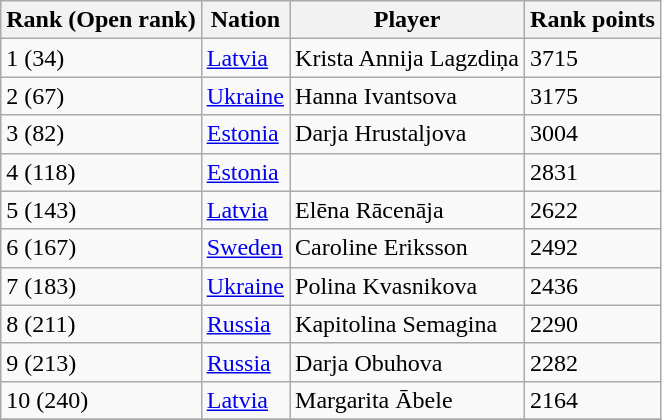<table class="wikitable">
<tr>
<th>Rank (Open rank)</th>
<th>Nation</th>
<th>Player</th>
<th>Rank points</th>
</tr>
<tr>
<td>1 (34)</td>
<td> <a href='#'>Latvia</a></td>
<td>Krista Annija Lagzdiņa</td>
<td>3715</td>
</tr>
<tr>
<td>2 (67)</td>
<td> <a href='#'>Ukraine</a></td>
<td>Hanna Ivantsova</td>
<td>3175</td>
</tr>
<tr>
<td>3 (82)</td>
<td> <a href='#'>Estonia</a></td>
<td>Darja Hrustaljova</td>
<td>3004</td>
</tr>
<tr>
<td>4 (118)</td>
<td> <a href='#'>Estonia</a></td>
<td></td>
<td>2831</td>
</tr>
<tr>
<td>5 (143)</td>
<td> <a href='#'>Latvia</a></td>
<td>Elēna Rācenāja</td>
<td>2622</td>
</tr>
<tr>
<td>6 (167)</td>
<td> <a href='#'>Sweden</a></td>
<td>Caroline Eriksson</td>
<td>2492</td>
</tr>
<tr>
<td>7 (183)</td>
<td> <a href='#'>Ukraine</a></td>
<td>Polina Kvasnikova</td>
<td>2436</td>
</tr>
<tr>
<td>8 (211)</td>
<td> <a href='#'>Russia</a></td>
<td>Kapitolina Semagina</td>
<td>2290</td>
</tr>
<tr>
<td>9 (213)</td>
<td> <a href='#'>Russia</a></td>
<td>Darja Obuhova</td>
<td>2282</td>
</tr>
<tr>
<td>10 (240)</td>
<td> <a href='#'>Latvia</a></td>
<td>Margarita Ābele</td>
<td>2164</td>
</tr>
<tr>
</tr>
</table>
